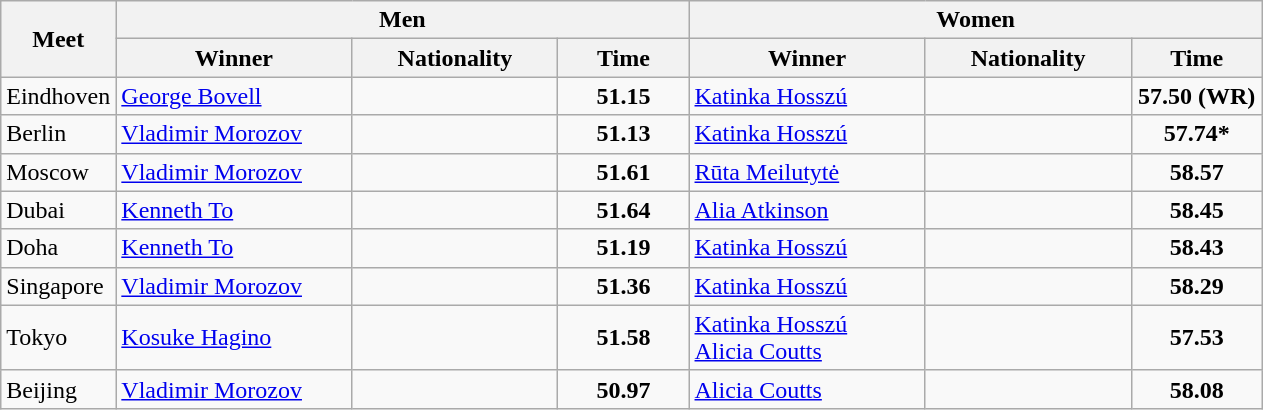<table class="wikitable">
<tr>
<th rowspan="2">Meet</th>
<th colspan="3">Men</th>
<th colspan="3">Women</th>
</tr>
<tr>
<th width=150>Winner</th>
<th width=130>Nationality</th>
<th width=80>Time</th>
<th width=150>Winner</th>
<th width=130>Nationality</th>
<th width=80>Time</th>
</tr>
<tr>
<td>Eindhoven</td>
<td><a href='#'>George Bovell</a></td>
<td></td>
<td align=center><strong>51.15</strong></td>
<td><a href='#'>Katinka Hosszú</a></td>
<td></td>
<td align=center><strong>57.50 (WR)</strong></td>
</tr>
<tr>
<td>Berlin</td>
<td><a href='#'>Vladimir Morozov</a></td>
<td></td>
<td align=center><strong>51.13</strong></td>
<td><a href='#'>Katinka Hosszú</a></td>
<td></td>
<td align=center><strong>57.74*</strong></td>
</tr>
<tr>
<td>Moscow</td>
<td><a href='#'>Vladimir Morozov</a></td>
<td></td>
<td align=center><strong>51.61</strong></td>
<td><a href='#'>Rūta Meilutytė</a></td>
<td></td>
<td align=center><strong>58.57</strong></td>
</tr>
<tr>
<td>Dubai</td>
<td><a href='#'>Kenneth To</a></td>
<td></td>
<td align=center><strong>51.64</strong></td>
<td><a href='#'>Alia Atkinson</a></td>
<td></td>
<td align=center><strong>58.45</strong></td>
</tr>
<tr>
<td>Doha</td>
<td><a href='#'>Kenneth To</a></td>
<td></td>
<td align=center><strong>51.19</strong></td>
<td><a href='#'>Katinka Hosszú</a></td>
<td></td>
<td align=center><strong>58.43</strong></td>
</tr>
<tr>
<td>Singapore</td>
<td><a href='#'>Vladimir Morozov</a></td>
<td></td>
<td align=center><strong>51.36</strong></td>
<td><a href='#'>Katinka Hosszú</a></td>
<td></td>
<td align=center><strong>58.29</strong></td>
</tr>
<tr>
<td>Tokyo</td>
<td><a href='#'>Kosuke Hagino</a></td>
<td></td>
<td align=center><strong>51.58</strong></td>
<td><a href='#'>Katinka Hosszú</a><br><a href='#'>Alicia Coutts</a></td>
<td><br></td>
<td align=center><strong>57.53</strong></td>
</tr>
<tr>
<td>Beijing</td>
<td><a href='#'>Vladimir Morozov</a></td>
<td></td>
<td align=center><strong>50.97</strong></td>
<td><a href='#'>Alicia Coutts</a></td>
<td></td>
<td align=center><strong>58.08</strong></td>
</tr>
</table>
